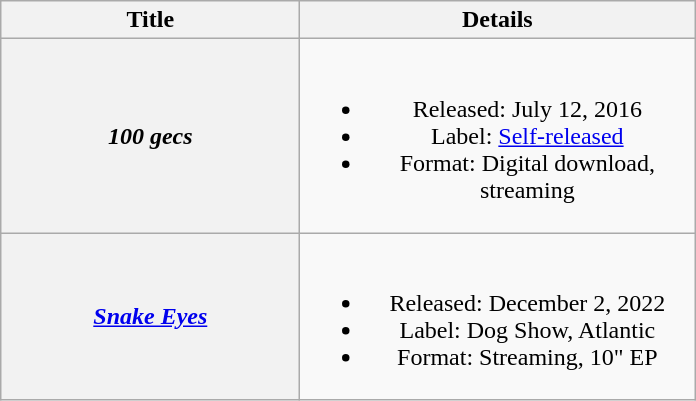<table class="wikitable plainrowheaders" style="text-align:center;" border="1">
<tr>
<th scope="col" style="width:12em;">Title</th>
<th scope="col" style="width:16em;">Details</th>
</tr>
<tr>
<th scope="row"><em>100 gecs</em></th>
<td><br><ul><li>Released: July 12, 2016</li><li>Label: <a href='#'>Self-released</a></li><li>Format: Digital download, streaming</li></ul></td>
</tr>
<tr>
<th scope="row"><em><a href='#'>Snake Eyes</a></em></th>
<td><br><ul><li>Released: December 2, 2022</li><li>Label: Dog Show, Atlantic</li><li>Format: Streaming, 10" EP</li></ul></td>
</tr>
</table>
